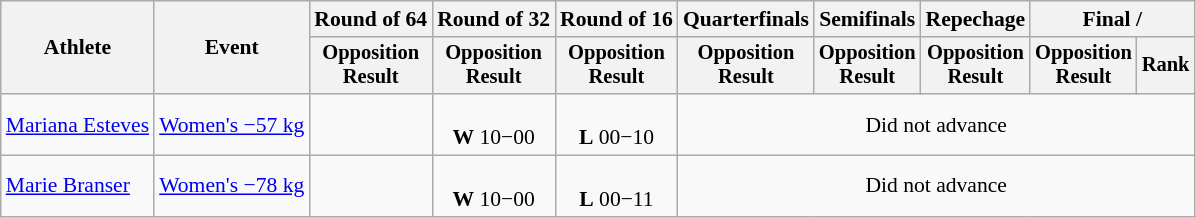<table class="wikitable" style="font-size:90%">
<tr>
<th rowspan="2">Athlete</th>
<th rowspan="2">Event</th>
<th>Round of 64</th>
<th>Round of 32</th>
<th>Round of 16</th>
<th>Quarterfinals</th>
<th>Semifinals</th>
<th>Repechage</th>
<th colspan=2>Final / </th>
</tr>
<tr style="font-size:95%">
<th>Opposition<br>Result</th>
<th>Opposition<br>Result</th>
<th>Opposition<br>Result</th>
<th>Opposition<br>Result</th>
<th>Opposition<br>Result</th>
<th>Opposition<br>Result</th>
<th>Opposition<br>Result</th>
<th>Rank</th>
</tr>
<tr align=center>
<td align=left><a href='#'>Mariana Esteves</a></td>
<td align=left><a href='#'>Women's −57 kg</a></td>
<td></td>
<td><br><strong>W</strong> 10−00</td>
<td><br><strong>L</strong> 00−10</td>
<td Colspan=5>Did not advance</td>
</tr>
<tr align=center>
<td align=left><a href='#'>Marie Branser</a></td>
<td align=left><a href='#'>Women's −78 kg</a></td>
<td></td>
<td><br><strong>W</strong> 10−00</td>
<td><br><strong>L</strong> 00−11</td>
<td Colspan=5>Did not advance</td>
</tr>
</table>
